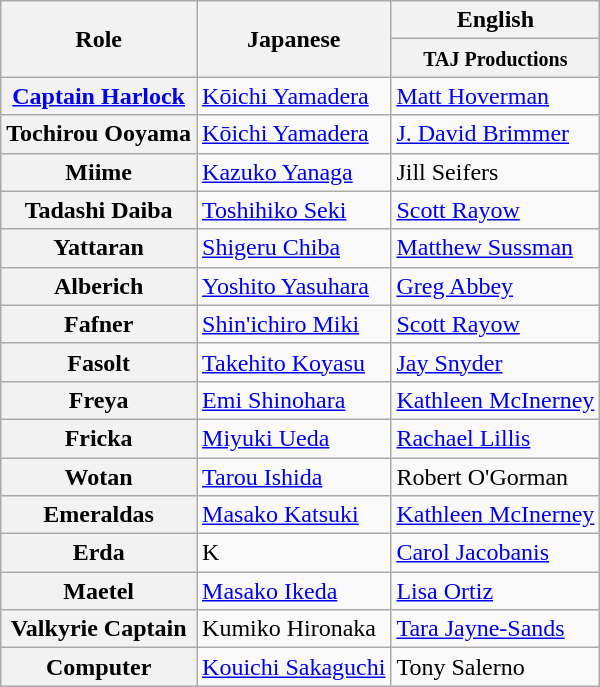<table class="wikitable mw-collapsible">
<tr>
<th rowspan="2">Role</th>
<th rowspan="2">Japanese</th>
<th>English</th>
</tr>
<tr>
<th><small>TAJ Productions</small></th>
</tr>
<tr>
<th><a href='#'>Captain Harlock</a></th>
<td><a href='#'>Kōichi Yamadera</a></td>
<td><a href='#'>Matt Hoverman</a></td>
</tr>
<tr>
<th>Tochirou Ooyama</th>
<td><a href='#'>Kōichi Yamadera</a></td>
<td><a href='#'>J. David Brimmer</a></td>
</tr>
<tr>
<th>Miime</th>
<td><a href='#'>Kazuko Yanaga</a></td>
<td>Jill Seifers</td>
</tr>
<tr>
<th>Tadashi Daiba</th>
<td><a href='#'>Toshihiko Seki</a></td>
<td><a href='#'>Scott Rayow</a></td>
</tr>
<tr>
<th>Yattaran</th>
<td><a href='#'>Shigeru Chiba</a></td>
<td><a href='#'>Matthew Sussman</a> </td>
</tr>
<tr>
<th>Alberich</th>
<td><a href='#'>Yoshito Yasuhara</a></td>
<td><a href='#'>Greg Abbey</a></td>
</tr>
<tr>
<th>Fafner</th>
<td><a href='#'>Shin'ichiro Miki</a></td>
<td><a href='#'>Scott Rayow</a></td>
</tr>
<tr>
<th>Fasolt</th>
<td><a href='#'>Takehito Koyasu</a></td>
<td><a href='#'>Jay Snyder</a></td>
</tr>
<tr>
<th>Freya</th>
<td><a href='#'>Emi Shinohara</a></td>
<td><a href='#'>Kathleen McInerney</a></td>
</tr>
<tr>
<th>Fricka</th>
<td><a href='#'>Miyuki Ueda</a></td>
<td><a href='#'>Rachael Lillis</a></td>
</tr>
<tr>
<th>Wotan</th>
<td><a href='#'>Tarou Ishida</a></td>
<td>Robert O'Gorman</td>
</tr>
<tr>
<th>Emeraldas</th>
<td><a href='#'>Masako Katsuki</a></td>
<td><a href='#'>Kathleen McInerney</a></td>
</tr>
<tr>
<th>Erda</th>
<td>K</td>
<td><a href='#'>Carol Jacobanis</a> </td>
</tr>
<tr>
<th>Maetel</th>
<td><a href='#'>Masako Ikeda</a></td>
<td><a href='#'>Lisa Ortiz</a></td>
</tr>
<tr>
<th>Valkyrie Captain</th>
<td>Kumiko Hironaka</td>
<td><a href='#'>Tara Jayne-Sands</a></td>
</tr>
<tr>
<th>Computer</th>
<td><a href='#'>Kouichi Sakaguchi</a></td>
<td>Tony Salerno</td>
</tr>
</table>
